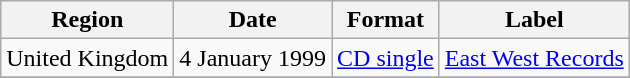<table class=wikitable>
<tr>
<th>Region</th>
<th>Date</th>
<th>Format</th>
<th>Label</th>
</tr>
<tr>
<td>United Kingdom</td>
<td>4 January 1999</td>
<td><a href='#'>CD single</a></td>
<td><a href='#'>East West Records</a></td>
</tr>
<tr>
</tr>
</table>
